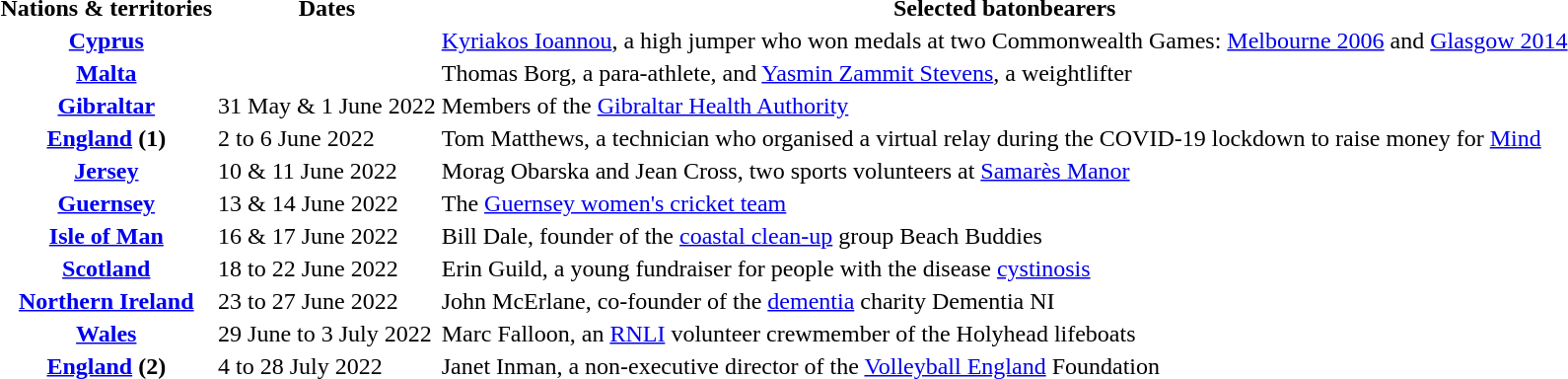<table>
<tr>
<th>Nations & territories</th>
<th>Dates</th>
<th>Selected batonbearers</th>
</tr>
<tr>
<th><a href='#'>Cyprus</a></th>
<td><br></td>
<td><a href='#'>Kyriakos Ioannou</a>, a high jumper who won medals at two Commonwealth Games: <a href='#'>Melbourne 2006</a> and <a href='#'>Glasgow 2014</a></td>
</tr>
<tr>
<th><a href='#'>Malta</a></th>
<td><br></td>
<td>Thomas Borg, a para-athlete, and <a href='#'>Yasmin Zammit Stevens</a>, a weightlifter</td>
</tr>
<tr>
<th><a href='#'>Gibraltar</a></th>
<td>31 May & 1 June 2022</td>
<td>Members of the <a href='#'>Gibraltar Health Authority</a></td>
</tr>
<tr>
<th><a href='#'>England</a> (1)</th>
<td>2 to 6 June 2022</td>
<td>Tom Matthews, a technician who organised a virtual relay during the COVID-19 lockdown to raise money for <a href='#'>Mind</a></td>
</tr>
<tr>
<th><a href='#'>Jersey</a></th>
<td>10 & 11 June 2022</td>
<td>Morag Obarska and Jean Cross, two sports volunteers at <a href='#'>Samarès Manor</a></td>
</tr>
<tr>
<th><a href='#'>Guernsey</a></th>
<td>13 & 14 June 2022</td>
<td>The <a href='#'>Guernsey women's cricket team</a></td>
</tr>
<tr>
<th><a href='#'>Isle of Man</a></th>
<td>16 & 17 June 2022</td>
<td>Bill Dale, founder of the <a href='#'>coastal clean-up</a> group Beach Buddies</td>
</tr>
<tr>
<th><a href='#'>Scotland</a></th>
<td>18 to 22 June 2022</td>
<td>Erin Guild, a young fundraiser for people with the disease <a href='#'>cystinosis</a></td>
</tr>
<tr>
<th><a href='#'>Northern Ireland</a></th>
<td>23 to 27 June 2022</td>
<td>John McErlane, co-founder of the <a href='#'>dementia</a> charity Dementia NI</td>
</tr>
<tr>
<th><a href='#'>Wales</a></th>
<td>29 June to 3 July 2022</td>
<td>Marc Falloon, an <a href='#'>RNLI</a> volunteer crewmember of the Holyhead lifeboats</td>
</tr>
<tr>
<th><a href='#'>England</a> (2)</th>
<td>4 to 28 July 2022</td>
<td>Janet Inman, a non-executive director of the <a href='#'>Volleyball England</a> Foundation</td>
</tr>
</table>
